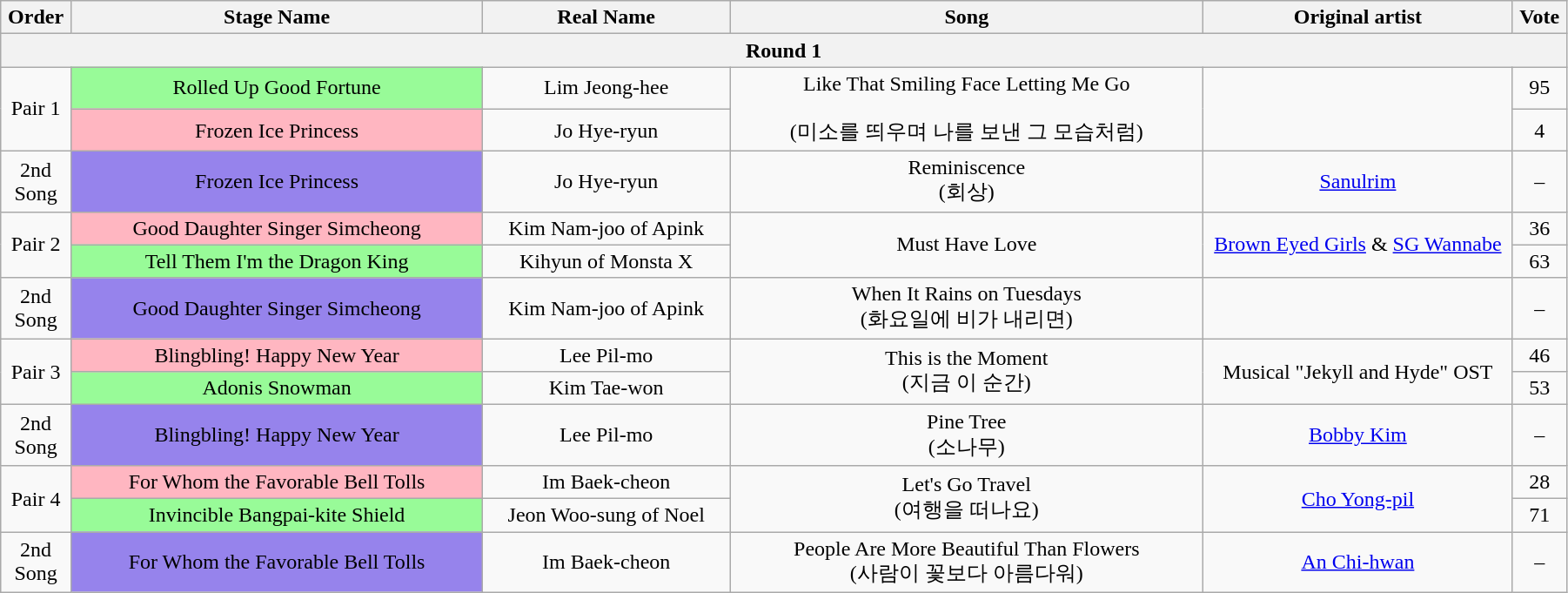<table class="wikitable" style="text-align:center; width:95%;">
<tr>
<th style="width:1%;">Order</th>
<th style="width:20%;">Stage Name</th>
<th style="width:12%;">Real Name</th>
<th style="width:23%;">Song</th>
<th style="width:15%;">Original artist</th>
<th style="width:1%;">Vote</th>
</tr>
<tr>
<th colspan=6>Round 1</th>
</tr>
<tr>
<td rowspan=2>Pair 1</td>
<td bgcolor="palegreen">Rolled Up Good Fortune</td>
<td>Lim Jeong-hee</td>
<td rowspan=2>Like That Smiling Face Letting Me Go<br><br>(미소를 띄우며 나를 보낸 그 모습처럼)</td>
<td rowspan=2></td>
<td>95</td>
</tr>
<tr>
<td bgcolor="lightpink">Frozen Ice Princess</td>
<td>Jo Hye-ryun</td>
<td>4</td>
</tr>
<tr>
<td>2nd Song</td>
<td bgcolor="#9683EC">Frozen Ice Princess</td>
<td>Jo Hye-ryun</td>
<td>Reminiscence<br>(회상)</td>
<td><a href='#'>Sanulrim</a></td>
<td>–</td>
</tr>
<tr>
<td rowspan=2>Pair 2</td>
<td bgcolor="lightpink">Good Daughter Singer Simcheong</td>
<td>Kim Nam-joo of Apink</td>
<td rowspan=2>Must Have Love</td>
<td rowspan=2><a href='#'>Brown Eyed Girls</a> & <a href='#'>SG Wannabe</a></td>
<td>36</td>
</tr>
<tr>
<td bgcolor="palegreen">Tell Them I'm the Dragon King</td>
<td>Kihyun of Monsta X</td>
<td>63</td>
</tr>
<tr>
<td>2nd Song</td>
<td bgcolor="#9683EC">Good Daughter Singer Simcheong</td>
<td>Kim Nam-joo of Apink</td>
<td>When It Rains on Tuesdays<br>(화요일에 비가 내리면)</td>
<td></td>
<td>–</td>
</tr>
<tr>
<td rowspan=2>Pair 3</td>
<td bgcolor="lightpink">Blingbling! Happy New Year</td>
<td>Lee Pil-mo</td>
<td rowspan=2>This is the Moment<br>(지금 이 순간)</td>
<td rowspan=2>Musical "Jekyll and Hyde" OST</td>
<td>46</td>
</tr>
<tr>
<td bgcolor="palegreen">Adonis Snowman</td>
<td>Kim Tae-won</td>
<td>53</td>
</tr>
<tr>
<td>2nd Song</td>
<td bgcolor="#9683EC">Blingbling! Happy New Year</td>
<td>Lee Pil-mo</td>
<td>Pine Tree<br>(소나무)</td>
<td><a href='#'>Bobby Kim</a></td>
<td>–</td>
</tr>
<tr>
<td rowspan=2>Pair 4</td>
<td bgcolor="lightpink">For Whom the Favorable Bell Tolls</td>
<td>Im Baek-cheon</td>
<td rowspan=2>Let's Go Travel<br>(여행을 떠나요)</td>
<td rowspan=2><a href='#'>Cho Yong-pil</a></td>
<td>28</td>
</tr>
<tr>
<td bgcolor="palegreen">Invincible Bangpai-kite Shield</td>
<td>Jeon Woo-sung of Noel</td>
<td>71</td>
</tr>
<tr>
<td>2nd Song</td>
<td bgcolor="#9683EC">For Whom the Favorable Bell Tolls</td>
<td>Im Baek-cheon</td>
<td>People Are More Beautiful Than Flowers<br>(사람이 꽃보다 아름다워)</td>
<td><a href='#'>An Chi-hwan</a></td>
<td>–</td>
</tr>
</table>
